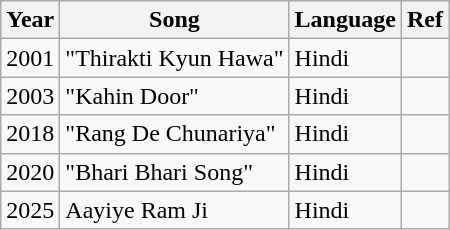<table class="wikitable sortable">
<tr>
<th>Year</th>
<th>Song</th>
<th>Language</th>
<th>Ref</th>
</tr>
<tr>
<td>2001</td>
<td>"Thirakti Kyun Hawa"</td>
<td>Hindi</td>
<td></td>
</tr>
<tr>
<td>2003</td>
<td>"Kahin Door"</td>
<td>Hindi</td>
<td></td>
</tr>
<tr>
<td>2018</td>
<td>"Rang De Chunariya"</td>
<td>Hindi</td>
<td></td>
</tr>
<tr>
<td>2020</td>
<td>"Bhari Bhari Song"</td>
<td>Hindi</td>
<td></td>
</tr>
<tr>
<td>2025</td>
<td>Aayiye Ram Ji</td>
<td>Hindi</td>
<td></td>
</tr>
</table>
